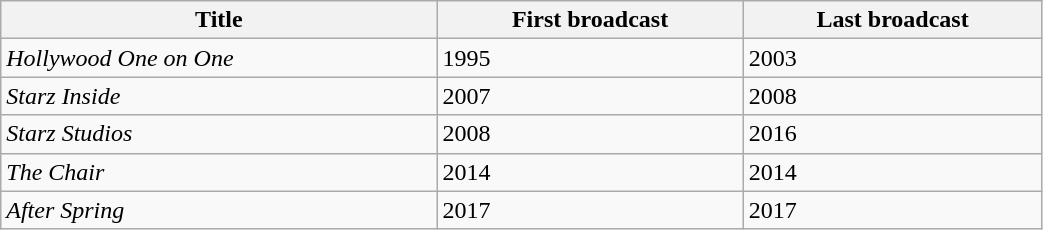<table class="wikitable sortable" style="width:55%">
<tr>
<th>Title</th>
<th>First broadcast</th>
<th>Last broadcast</th>
</tr>
<tr>
<td><em>Hollywood One on One</em></td>
<td>1995</td>
<td>2003</td>
</tr>
<tr>
<td><em>Starz Inside</em></td>
<td>2007</td>
<td>2008</td>
</tr>
<tr>
<td><em>Starz Studios</em></td>
<td>2008</td>
<td>2016</td>
</tr>
<tr>
<td><em>The Chair</em></td>
<td>2014</td>
<td>2014</td>
</tr>
<tr>
<td><em>After Spring</em></td>
<td>2017</td>
<td>2017</td>
</tr>
</table>
